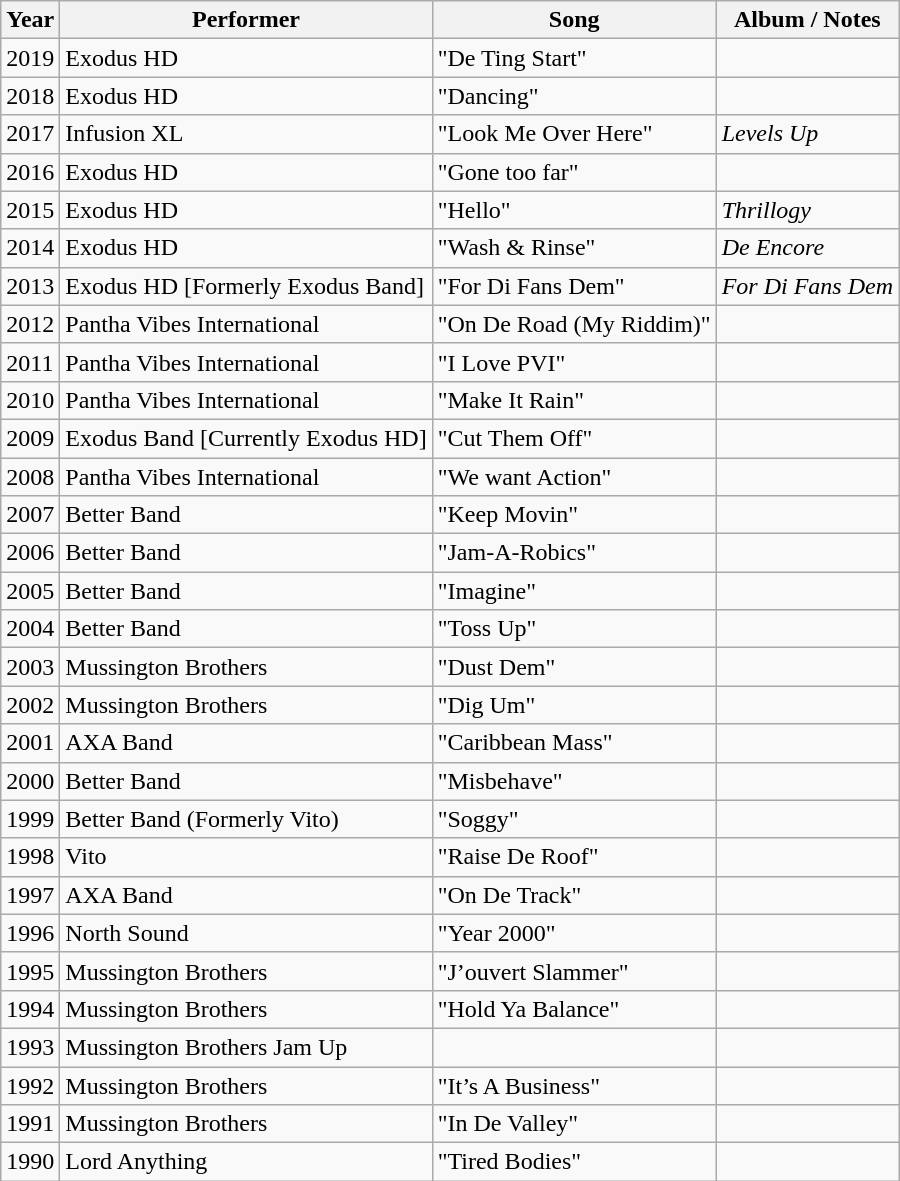<table class="wikitable sortable">
<tr>
<th>Year</th>
<th>Performer</th>
<th>Song</th>
<th>Album / Notes</th>
</tr>
<tr>
<td>2019</td>
<td>Exodus HD</td>
<td>"De Ting Start"</td>
<td></td>
</tr>
<tr>
<td>2018</td>
<td>Exodus HD</td>
<td>"Dancing"</td>
<td></td>
</tr>
<tr>
<td>2017</td>
<td>Infusion XL</td>
<td>"Look Me Over Here"</td>
<td><em>Levels Up</em></td>
</tr>
<tr>
<td>2016</td>
<td>Exodus HD</td>
<td>"Gone too far"</td>
<td></td>
</tr>
<tr>
<td>2015</td>
<td>Exodus HD</td>
<td>"Hello"</td>
<td><em>Thrillogy</em></td>
</tr>
<tr>
<td>2014</td>
<td>Exodus HD</td>
<td>"Wash & Rinse"</td>
<td><em>De Encore</em></td>
</tr>
<tr>
<td>2013</td>
<td>Exodus HD [Formerly Exodus Band]</td>
<td>"For Di Fans Dem"</td>
<td><em>For Di Fans Dem</em></td>
</tr>
<tr>
<td>2012</td>
<td>Pantha Vibes International</td>
<td>"On De Road (My Riddim)"</td>
<td></td>
</tr>
<tr>
<td>2011</td>
<td>Pantha Vibes International</td>
<td>"I Love PVI"</td>
<td></td>
</tr>
<tr>
<td>2010</td>
<td>Pantha Vibes International</td>
<td>"Make It Rain"</td>
<td></td>
</tr>
<tr>
<td>2009</td>
<td>Exodus Band [Currently Exodus HD]</td>
<td>"Cut Them Off"</td>
<td></td>
</tr>
<tr>
<td>2008</td>
<td>Pantha Vibes International</td>
<td>"We want Action"</td>
<td></td>
</tr>
<tr>
<td>2007</td>
<td>Better Band</td>
<td>"Keep Movin"</td>
<td></td>
</tr>
<tr>
<td>2006</td>
<td>Better Band</td>
<td>"Jam-A-Robics"</td>
<td></td>
</tr>
<tr>
<td>2005</td>
<td>Better Band</td>
<td>"Imagine"</td>
<td></td>
</tr>
<tr>
<td>2004</td>
<td>Better Band</td>
<td>"Toss Up"</td>
<td></td>
</tr>
<tr>
<td>2003</td>
<td>Mussington Brothers</td>
<td>"Dust Dem"</td>
<td></td>
</tr>
<tr>
<td>2002</td>
<td>Mussington Brothers</td>
<td>"Dig Um"</td>
<td></td>
</tr>
<tr>
<td>2001</td>
<td>AXA Band</td>
<td>"Caribbean Mass"</td>
<td></td>
</tr>
<tr>
<td>2000</td>
<td>Better Band</td>
<td>"Misbehave"</td>
<td></td>
</tr>
<tr>
<td>1999</td>
<td>Better Band (Formerly Vito)</td>
<td>"Soggy"</td>
<td></td>
</tr>
<tr>
<td>1998</td>
<td>Vito</td>
<td>"Raise De Roof"</td>
<td></td>
</tr>
<tr>
<td>1997</td>
<td>AXA Band</td>
<td>"On De Track"</td>
<td></td>
</tr>
<tr>
<td>1996</td>
<td>North Sound</td>
<td>"Year 2000"</td>
<td></td>
</tr>
<tr>
<td>1995</td>
<td>Mussington Brothers</td>
<td>"J’ouvert Slammer"</td>
<td></td>
</tr>
<tr>
<td>1994</td>
<td>Mussington Brothers</td>
<td>"Hold Ya Balance"</td>
<td></td>
</tr>
<tr>
<td>1993</td>
<td>Mussington Brothers Jam Up</td>
<td></td>
</tr>
<tr>
<td>1992</td>
<td>Mussington Brothers</td>
<td>"It’s A Business"</td>
<td></td>
</tr>
<tr>
<td>1991</td>
<td>Mussington Brothers</td>
<td>"In De Valley"</td>
<td></td>
</tr>
<tr>
<td>1990</td>
<td>Lord Anything</td>
<td>"Tired Bodies"</td>
<td></td>
</tr>
</table>
